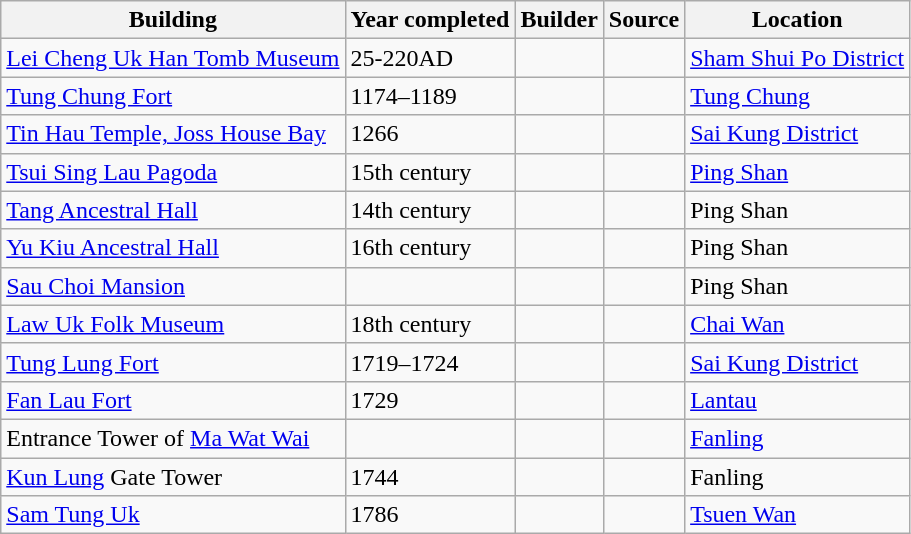<table class="wikitable">
<tr>
<th>Building</th>
<th>Year completed</th>
<th>Builder</th>
<th>Source</th>
<th>Location</th>
</tr>
<tr>
<td><a href='#'>Lei Cheng Uk Han Tomb Museum</a></td>
<td>25-220AD</td>
<td></td>
<td></td>
<td><a href='#'>Sham Shui Po District</a></td>
</tr>
<tr>
<td><a href='#'>Tung Chung Fort</a></td>
<td>1174–1189</td>
<td></td>
<td></td>
<td><a href='#'>Tung Chung</a></td>
</tr>
<tr>
<td><a href='#'>Tin Hau Temple, Joss House Bay</a></td>
<td>1266</td>
<td></td>
<td></td>
<td><a href='#'>Sai Kung District</a></td>
</tr>
<tr>
<td><a href='#'>Tsui Sing Lau Pagoda</a></td>
<td>15th century</td>
<td></td>
<td></td>
<td><a href='#'>Ping Shan</a></td>
</tr>
<tr>
<td><a href='#'>Tang Ancestral Hall</a></td>
<td>14th century</td>
<td></td>
<td></td>
<td>Ping Shan</td>
</tr>
<tr>
<td><a href='#'>Yu Kiu Ancestral Hall</a></td>
<td>16th century</td>
<td></td>
<td></td>
<td>Ping Shan</td>
</tr>
<tr>
<td><a href='#'>Sau Choi Mansion</a></td>
<td></td>
<td></td>
<td></td>
<td>Ping Shan</td>
</tr>
<tr>
<td><a href='#'>Law Uk Folk Museum</a></td>
<td>18th century</td>
<td></td>
<td></td>
<td><a href='#'>Chai Wan</a></td>
</tr>
<tr>
<td><a href='#'>Tung Lung Fort</a></td>
<td>1719–1724</td>
<td></td>
<td></td>
<td><a href='#'>Sai Kung District</a></td>
</tr>
<tr>
<td><a href='#'>Fan Lau Fort</a></td>
<td>1729</td>
<td></td>
<td></td>
<td><a href='#'>Lantau</a></td>
</tr>
<tr>
<td>Entrance Tower of <a href='#'>Ma Wat Wai</a></td>
<td 1730-1790s></td>
<td></td>
<td></td>
<td><a href='#'>Fanling</a></td>
</tr>
<tr>
<td><a href='#'>Kun Lung</a> Gate Tower</td>
<td>1744</td>
<td></td>
<td></td>
<td>Fanling</td>
</tr>
<tr>
<td><a href='#'>Sam Tung Uk</a></td>
<td>1786</td>
<td></td>
<td></td>
<td><a href='#'>Tsuen Wan</a></td>
</tr>
</table>
